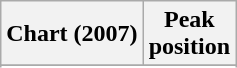<table class="wikitable sortable plainrowheaders" style="text-align:center">
<tr>
<th scope="col">Chart (2007)</th>
<th scope="col">Peak<br>position</th>
</tr>
<tr>
</tr>
<tr>
</tr>
</table>
